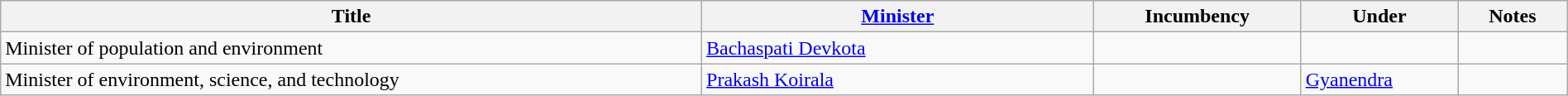<table class="wikitable" style="width:100%;">
<tr>
<th>Title</th>
<th style="width:25%;"><a href='#'>Minister</a></th>
<th style="width:160px;">Incumbency</th>
<th style="width:10%;">Under</th>
<th style="width:7%;">Notes</th>
</tr>
<tr>
<td>Minister of population and environment</td>
<td><a href='#'>Bachaspati Devkota</a></td>
<td></td>
<td></td>
<td></td>
</tr>
<tr>
<td>Minister of environment, science, and technology</td>
<td><a href='#'>Prakash Koirala</a></td>
<td></td>
<td><a href='#'>Gyanendra</a></td>
<td></td>
</tr>
</table>
